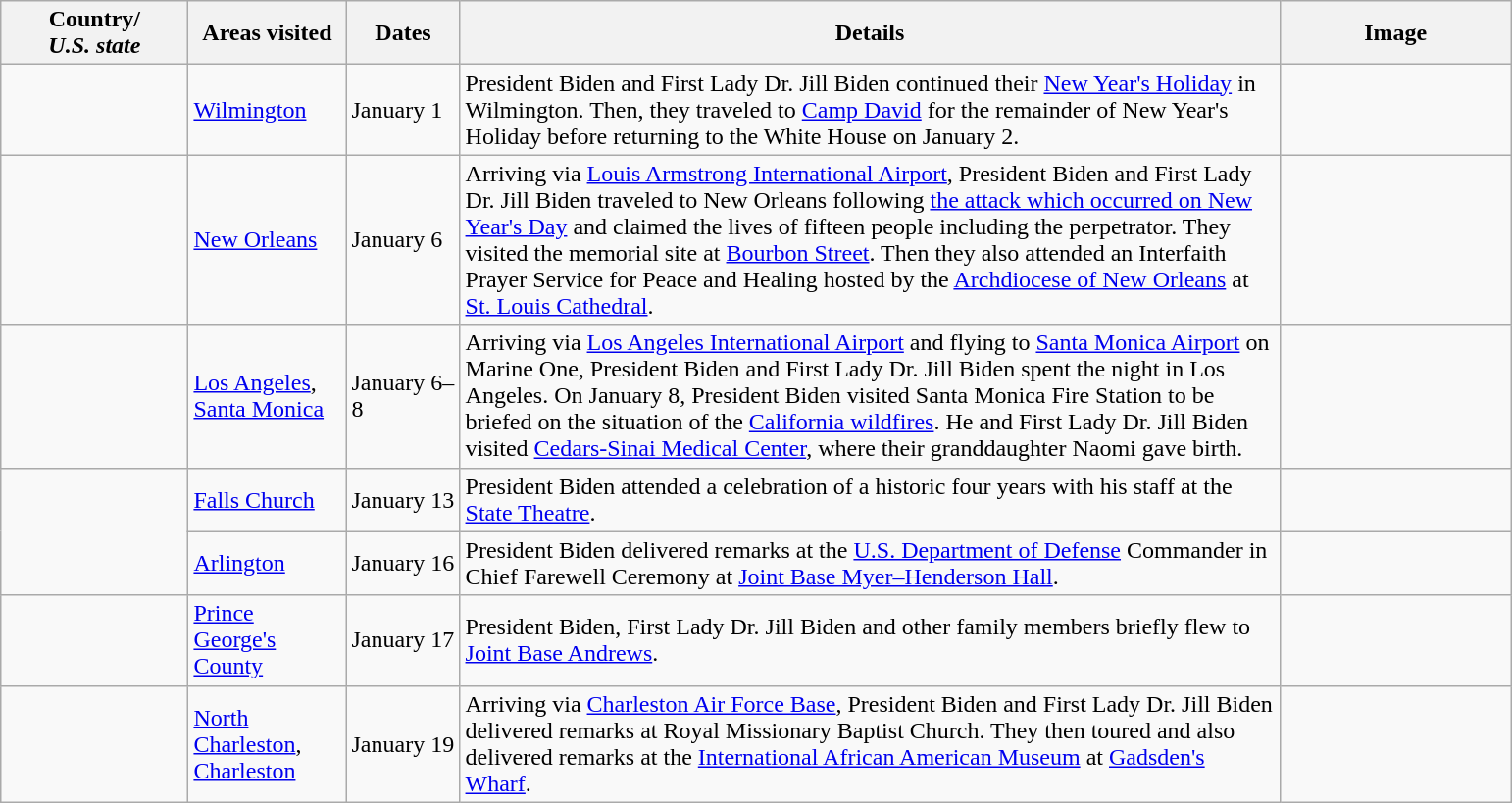<table class="wikitable" style="margin: 1em auto 1em auto">
<tr>
<th width=120>Country/<br><em>U.S. state</em></th>
<th width=100>Areas visited</th>
<th width=70>Dates</th>
<th width=550>Details</th>
<th width=150>Image</th>
</tr>
<tr>
<td></td>
<td><a href='#'>Wilmington</a></td>
<td>January 1</td>
<td>President Biden and First Lady Dr. Jill Biden continued their <a href='#'>New Year's Holiday</a> in Wilmington. Then, they traveled to <a href='#'>Camp David</a> for the remainder of New Year's Holiday before returning to the White House on January 2.</td>
<td></td>
</tr>
<tr>
<td></td>
<td><a href='#'>New Orleans</a></td>
<td>January 6</td>
<td>Arriving via <a href='#'>Louis Armstrong International Airport</a>, President Biden and First Lady Dr. Jill Biden traveled to New Orleans following <a href='#'>the attack which occurred on New Year's Day</a> and claimed the lives of fifteen people including the perpetrator. They visited the memorial site at <a href='#'>Bourbon Street</a>. Then they also attended an Interfaith Prayer Service for Peace and Healing hosted by the <a href='#'>Archdiocese of New Orleans</a> at <a href='#'>St. Louis Cathedral</a>.</td>
<td></td>
</tr>
<tr>
<td></td>
<td><a href='#'>Los Angeles</a>, <a href='#'>Santa Monica</a></td>
<td>January 6–8</td>
<td>Arriving via <a href='#'>Los Angeles International Airport</a> and flying to <a href='#'>Santa Monica Airport</a> on Marine One, President Biden and First Lady Dr. Jill Biden spent the night in Los Angeles. On January 8, President Biden visited Santa Monica Fire Station to be  briefed on the situation of the <a href='#'>California wildfires</a>. He and First Lady Dr. Jill Biden visited <a href='#'>Cedars-Sinai Medical Center</a>, where their granddaughter Naomi gave birth.</td>
<td></td>
</tr>
<tr>
<td rowspan="2"></td>
<td><a href='#'>Falls Church</a></td>
<td>January 13</td>
<td>President Biden attended a celebration of a historic four years with his staff at the <a href='#'>State Theatre</a>.</td>
<td></td>
</tr>
<tr>
<td><a href='#'>Arlington</a></td>
<td>January 16</td>
<td>President Biden delivered remarks at the <a href='#'>U.S. Department of Defense</a> Commander in Chief Farewell Ceremony at <a href='#'>Joint Base Myer–Henderson Hall</a>.</td>
<td></td>
</tr>
<tr>
<td></td>
<td><a href='#'>Prince George's County</a></td>
<td>January 17</td>
<td>President Biden, First Lady Dr. Jill Biden and other family members briefly flew to <a href='#'>Joint Base Andrews</a>.</td>
<td></td>
</tr>
<tr>
<td></td>
<td><a href='#'>North Charleston</a>, <a href='#'>Charleston</a></td>
<td>January 19</td>
<td>Arriving via <a href='#'>Charleston Air Force Base</a>, President Biden and First Lady Dr. Jill Biden delivered remarks at Royal Missionary Baptist Church. They then toured and also delivered remarks at the <a href='#'>International African American Museum</a> at <a href='#'>Gadsden's Wharf</a>.</td>
<td></td>
</tr>
</table>
